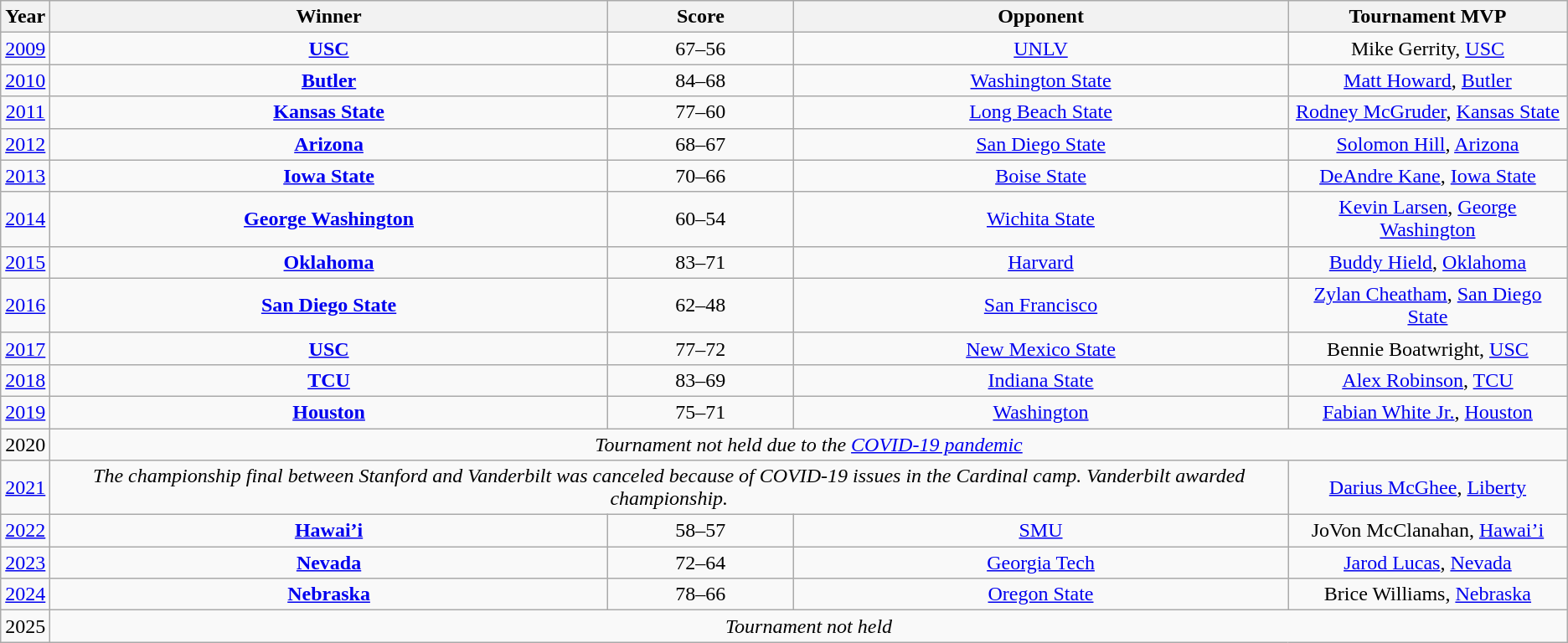<table class="wikitable" style="text-align: center">
<tr>
<th>Year</th>
<th>Winner</th>
<th>Score</th>
<th>Opponent</th>
<th>Tournament MVP</th>
</tr>
<tr>
<td><a href='#'>2009</a></td>
<td><strong><a href='#'>USC</a></strong></td>
<td>67–56</td>
<td><a href='#'>UNLV</a></td>
<td>Mike Gerrity, <a href='#'>USC</a></td>
</tr>
<tr>
<td><a href='#'>2010</a></td>
<td><strong><a href='#'>Butler</a></strong></td>
<td>84–68</td>
<td><a href='#'>Washington State</a></td>
<td><a href='#'>Matt Howard</a>, <a href='#'>Butler</a></td>
</tr>
<tr>
<td><a href='#'>2011</a></td>
<td><strong><a href='#'>Kansas State</a></strong></td>
<td>77–60</td>
<td><a href='#'>Long Beach State</a></td>
<td><a href='#'>Rodney McGruder</a>, <a href='#'>Kansas State</a></td>
</tr>
<tr>
<td><a href='#'>2012</a></td>
<td><strong><a href='#'>Arizona</a></strong></td>
<td>68–67</td>
<td><a href='#'>San Diego State</a></td>
<td><a href='#'>Solomon Hill</a>, <a href='#'>Arizona</a></td>
</tr>
<tr>
<td><a href='#'>2013</a></td>
<td><strong><a href='#'>Iowa State</a></strong></td>
<td>70–66</td>
<td><a href='#'>Boise State</a></td>
<td><a href='#'>DeAndre Kane</a>, <a href='#'>Iowa State</a></td>
</tr>
<tr>
<td><a href='#'>2014</a></td>
<td><strong><a href='#'>George Washington</a></strong></td>
<td>60–54</td>
<td><a href='#'>Wichita State</a></td>
<td><a href='#'>Kevin Larsen</a>, <a href='#'>George Washington</a></td>
</tr>
<tr>
<td><a href='#'>2015</a></td>
<td><strong><a href='#'>Oklahoma</a></strong></td>
<td>83–71</td>
<td><a href='#'>Harvard</a></td>
<td><a href='#'>Buddy Hield</a>, <a href='#'>Oklahoma</a></td>
</tr>
<tr>
<td><a href='#'>2016</a></td>
<td><strong><a href='#'>San Diego State</a></strong></td>
<td>62–48</td>
<td><a href='#'>San Francisco</a></td>
<td><a href='#'>Zylan Cheatham</a>, <a href='#'>San Diego State</a></td>
</tr>
<tr>
<td><a href='#'>2017</a></td>
<td><strong><a href='#'>USC</a></strong></td>
<td>77–72 </td>
<td><a href='#'>New Mexico State</a></td>
<td>Bennie Boatwright, <a href='#'>USC</a></td>
</tr>
<tr>
<td><a href='#'>2018</a></td>
<td><strong><a href='#'>TCU</a></strong></td>
<td>83–69</td>
<td><a href='#'>Indiana State</a></td>
<td><a href='#'>Alex Robinson</a>, <a href='#'>TCU</a></td>
</tr>
<tr>
<td><a href='#'>2019</a></td>
<td><strong><a href='#'>Houston</a></strong></td>
<td>75–71</td>
<td><a href='#'>Washington</a></td>
<td><a href='#'>Fabian White Jr.</a>, <a href='#'>Houston</a></td>
</tr>
<tr>
<td>2020</td>
<td colspan=4><em>Tournament not held due to the <a href='#'>COVID-19 pandemic</a></em></td>
</tr>
<tr>
<td><a href='#'>2021</a></td>
<td colspan=3><em>The championship final between Stanford and Vanderbilt was canceled because of COVID-19 issues in the Cardinal camp. Vanderbilt awarded championship.</em></td>
<td><a href='#'>Darius McGhee</a>, <a href='#'>Liberty</a></td>
</tr>
<tr>
<td><a href='#'>2022</a></td>
<td><strong><a href='#'>Hawai’i</a></strong></td>
<td>58–57</td>
<td><a href='#'>SMU</a></td>
<td>JoVon McClanahan, <a href='#'>Hawai’i</a></td>
</tr>
<tr>
<td><a href='#'>2023</a></td>
<td><strong><a href='#'>Nevada</a></strong></td>
<td>72–64</td>
<td><a href='#'>Georgia Tech</a></td>
<td><a href='#'>Jarod Lucas</a>, <a href='#'>Nevada</a></td>
</tr>
<tr>
<td><a href='#'>2024</a></td>
<td><strong><a href='#'>Nebraska</a></strong></td>
<td>78–66</td>
<td><a href='#'>Oregon State</a></td>
<td>Brice Williams, <a href='#'>Nebraska</a></td>
</tr>
<tr>
<td>2025</td>
<td colspan=4><em>Tournament not held</em></td>
</tr>
</table>
